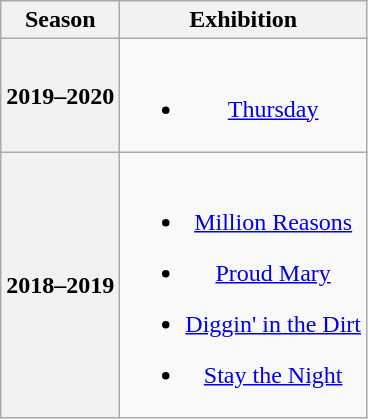<table class="wikitable" style="text-align:center">
<tr>
<th>Season</th>
<th>Exhibition</th>
</tr>
<tr>
<th>2019–2020</th>
<td><br><ul><li><a href='#'>Thursday</a> <br></li></ul></td>
</tr>
<tr>
<th>2018–2019 <br> </th>
<td><br><ul><li><a href='#'>Million Reasons</a> <br></li></ul><ul><li><a href='#'>Proud Mary</a> </li></ul><ul><li><a href='#'>Diggin' in the Dirt</a> </li></ul><ul><li><a href='#'>Stay the Night</a> </li></ul></td>
</tr>
</table>
